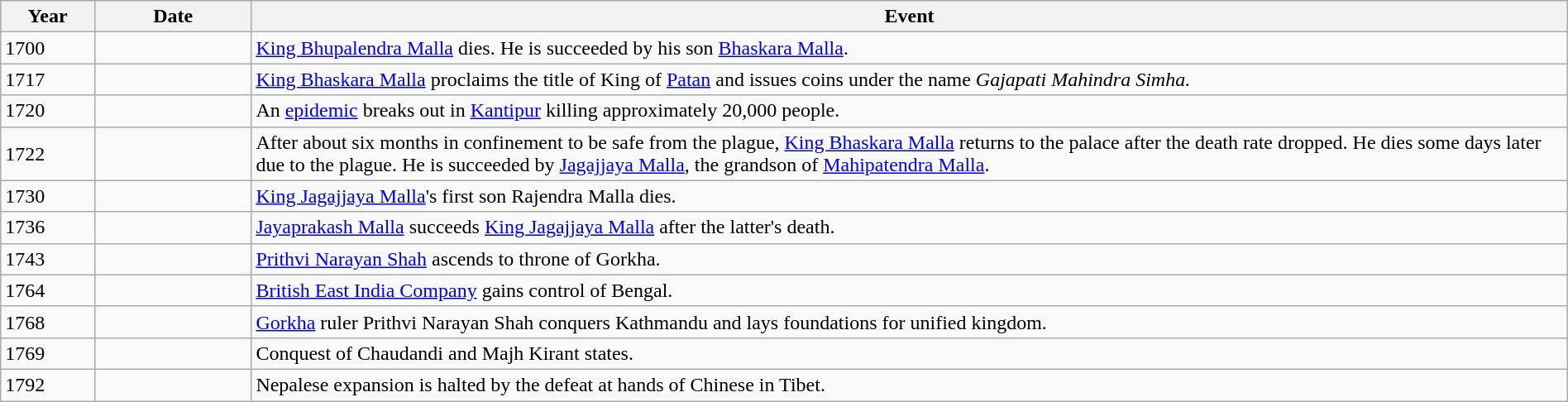<table class="wikitable" width="100%">
<tr>
<th style="width:6%">Year</th>
<th style="width:10%">Date</th>
<th>Event</th>
</tr>
<tr>
<td>1700</td>
<td></td>
<td><a href='#'>King Bhupalendra Malla</a> dies. He is succeeded by his son <a href='#'>Bhaskara Malla</a>.</td>
</tr>
<tr>
<td>1717</td>
<td></td>
<td><a href='#'>King Bhaskara Malla</a> proclaims the title of King of <a href='#'>Patan</a> and issues coins under the name <em>Gajapati Mahindra Simha.</em></td>
</tr>
<tr>
<td>1720</td>
<td></td>
<td>An <a href='#'>epidemic</a> breaks out in <a href='#'>Kantipur</a> killing approximately 20,000 people.</td>
</tr>
<tr>
<td>1722</td>
<td></td>
<td>After about six months in confinement to be safe from the plague, <a href='#'>King Bhaskara Malla</a> returns to the palace after the death rate dropped. He dies some days later due to the plague. He is succeeded by <a href='#'>Jagajjaya Malla</a>, the grandson of <a href='#'>Mahipatendra Malla</a>.</td>
</tr>
<tr>
<td>1730</td>
<td></td>
<td><a href='#'>King Jagajjaya Malla</a>'s first son Rajendra Malla dies.</td>
</tr>
<tr>
<td>1736</td>
<td></td>
<td><a href='#'>Jayaprakash Malla</a> succeeds <a href='#'>King Jagajjaya Malla</a> after the latter's death.</td>
</tr>
<tr>
<td>1743</td>
<td></td>
<td><a href='#'>Prithvi Narayan Shah</a> ascends to throne of Gorkha.</td>
</tr>
<tr>
<td>1764</td>
<td></td>
<td><a href='#'>British East India Company</a> gains control of Bengal.</td>
</tr>
<tr>
<td>1768</td>
<td></td>
<td><a href='#'>Gorkha</a> ruler Prithvi Narayan Shah conquers Kathmandu and lays foundations for unified kingdom.</td>
</tr>
<tr>
<td>1769</td>
<td></td>
<td>Conquest of Chaudandi and Majh Kirant states.</td>
</tr>
<tr>
<td>1792</td>
<td></td>
<td>Nepalese expansion is halted by the defeat at hands of Chinese in Tibet.</td>
</tr>
</table>
